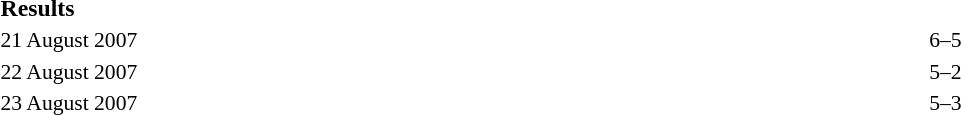<table style="width:100%; font-size:90%;">
<tr>
<th width=20%></th>
<th width=20%></th>
<th width=20%></th>
</tr>
<tr>
<td style=font-size:110%><strong>Results</strong></td>
</tr>
<tr>
<td>21 August 2007</td>
<td align=right></td>
<td align=center>6–5</td>
<td></td>
</tr>
<tr>
<td>22 August 2007</td>
<td align=right></td>
<td align=center>5–2</td>
<td></td>
</tr>
<tr>
<td>23 August 2007</td>
<td align=right></td>
<td align=center>5–3</td>
<td></td>
</tr>
</table>
